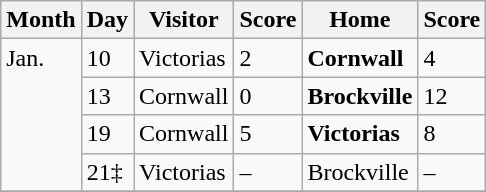<table class="wikitable">
<tr>
<th>Month</th>
<th>Day</th>
<th>Visitor</th>
<th>Score</th>
<th>Home</th>
<th>Score</th>
</tr>
<tr>
<td rowspan=4 valign=top>Jan.</td>
<td>10</td>
<td>Victorias</td>
<td>2</td>
<td><strong>Cornwall</strong></td>
<td>4</td>
</tr>
<tr>
<td>13</td>
<td>Cornwall</td>
<td>0</td>
<td><strong>Brockville</strong></td>
<td>12</td>
</tr>
<tr>
<td>19</td>
<td>Cornwall</td>
<td>5</td>
<td><strong>Victorias</strong></td>
<td>8</td>
</tr>
<tr>
<td>21‡</td>
<td>Victorias</td>
<td>–</td>
<td>Brockville</td>
<td>–</td>
</tr>
<tr>
</tr>
</table>
